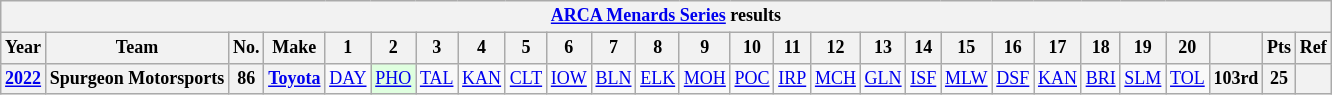<table class="wikitable" style="text-align:center; font-size:75%">
<tr>
<th colspan="27"><a href='#'>ARCA Menards Series</a> results</th>
</tr>
<tr>
<th>Year</th>
<th>Team</th>
<th>No.</th>
<th>Make</th>
<th>1</th>
<th>2</th>
<th>3</th>
<th>4</th>
<th>5</th>
<th>6</th>
<th>7</th>
<th>8</th>
<th>9</th>
<th>10</th>
<th>11</th>
<th>12</th>
<th>13</th>
<th>14</th>
<th>15</th>
<th>16</th>
<th>17</th>
<th>18</th>
<th>19</th>
<th>20</th>
<th></th>
<th>Pts</th>
<th>Ref</th>
</tr>
<tr>
<th><a href='#'>2022</a></th>
<th>Spurgeon Motorsports</th>
<th>86</th>
<th><a href='#'>Toyota</a></th>
<td><a href='#'>DAY</a></td>
<td style="background:#DFFFDF;"><a href='#'>PHO</a><br></td>
<td><a href='#'>TAL</a></td>
<td><a href='#'>KAN</a></td>
<td><a href='#'>CLT</a></td>
<td><a href='#'>IOW</a></td>
<td><a href='#'>BLN</a></td>
<td><a href='#'>ELK</a></td>
<td><a href='#'>MOH</a></td>
<td><a href='#'>POC</a></td>
<td><a href='#'>IRP</a></td>
<td><a href='#'>MCH</a></td>
<td><a href='#'>GLN</a></td>
<td><a href='#'>ISF</a></td>
<td><a href='#'>MLW</a></td>
<td><a href='#'>DSF</a></td>
<td><a href='#'>KAN</a></td>
<td><a href='#'>BRI</a></td>
<td><a href='#'>SLM</a></td>
<td><a href='#'>TOL</a></td>
<th>103rd</th>
<th>25</th>
<th></th>
</tr>
</table>
